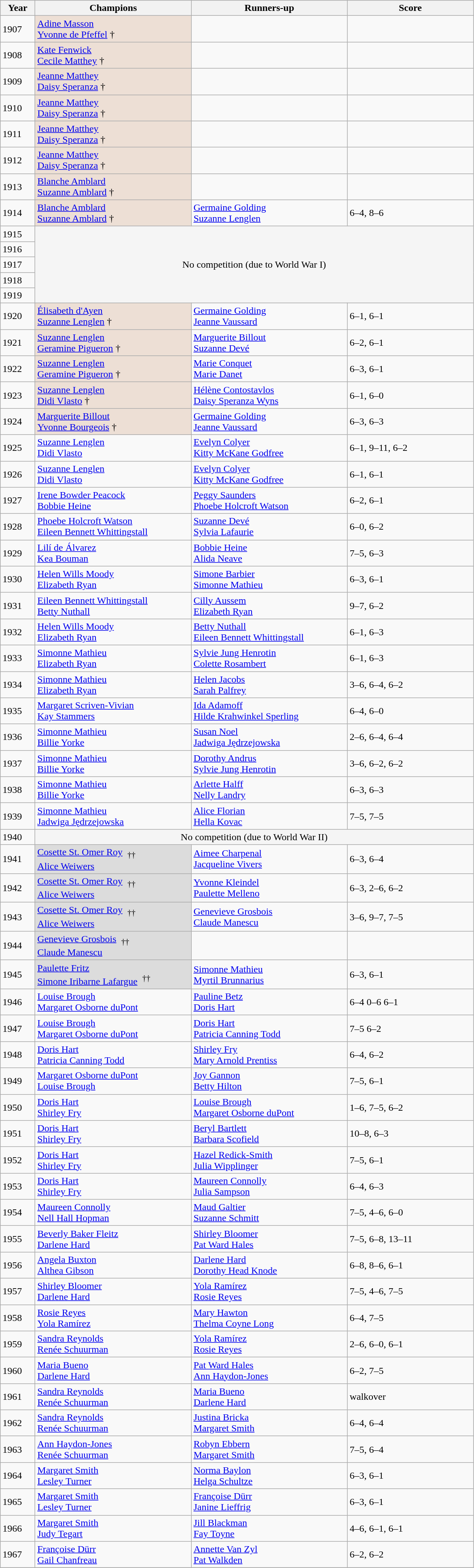<table class="wikitable sortable">
<tr>
<th width=50>Year</th>
<th width=250>Champions</th>
<th width=250>Runners-up</th>
<th width=200 class=unsortable>Score</th>
</tr>
<tr>
<td>1907</td>
<td style="background: #EDDFD5"> <a href='#'>Adine Masson</a> <br>  <a href='#'>Yvonne de Pfeffel</a> †</td>
<td></td>
<td></td>
</tr>
<tr>
<td>1908</td>
<td style="background: #EDDFD5"> <a href='#'>Kate Fenwick</a> <br>  <a href='#'>Cecile Matthey</a> †</td>
<td></td>
<td></td>
</tr>
<tr>
<td>1909</td>
<td style="background: #EDDFD5"> <a href='#'>Jeanne Matthey</a> <br>  <a href='#'>Daisy Speranza</a> †</td>
<td></td>
<td></td>
</tr>
<tr>
<td>1910</td>
<td style="background: #EDDFD5"> <a href='#'>Jeanne Matthey</a> <br>  <a href='#'>Daisy Speranza</a> †</td>
<td></td>
<td></td>
</tr>
<tr>
<td>1911</td>
<td style="background: #EDDFD5"> <a href='#'>Jeanne Matthey</a> <br>  <a href='#'>Daisy Speranza</a> †</td>
<td></td>
<td></td>
</tr>
<tr>
<td>1912</td>
<td style="background: #EDDFD5"> <a href='#'>Jeanne Matthey</a> <br>  <a href='#'>Daisy Speranza</a> †</td>
<td></td>
<td></td>
</tr>
<tr>
<td>1913</td>
<td style="background: #EDDFD5"> <a href='#'>Blanche Amblard</a> <br>  <a href='#'>Suzanne Amblard</a> †</td>
<td></td>
<td></td>
</tr>
<tr>
<td>1914</td>
<td style="background: #EDDFD5"> <a href='#'>Blanche Amblard</a> <br>  <a href='#'>Suzanne Amblard</a> †</td>
<td> <a href='#'>Germaine Golding</a> <br>  <a href='#'>Suzanne Lenglen</a></td>
<td>6–4, 8–6</td>
</tr>
<tr>
<td>1915</td>
<td rowspan="5" colspan="3" align="center" bgcolor="F5F5F5">No competition (due to World War I)</td>
</tr>
<tr>
<td>1916</td>
</tr>
<tr>
<td>1917</td>
</tr>
<tr>
<td>1918</td>
</tr>
<tr>
<td>1919</td>
</tr>
<tr>
<td>1920</td>
<td style="background: #EDDFD5"> <a href='#'>Élisabeth d'Ayen</a> <br>  <a href='#'>Suzanne Lenglen</a> †</td>
<td> <a href='#'>Germaine Golding</a> <br>  <a href='#'>Jeanne Vaussard</a></td>
<td>6–1, 6–1</td>
</tr>
<tr>
<td>1921</td>
<td style="background: #EDDFD5"> <a href='#'>Suzanne Lenglen</a> <br>  <a href='#'>Geramine Pigueron</a> †</td>
<td> <a href='#'>Marguerite Billout</a> <br>  <a href='#'>Suzanne Devé</a></td>
<td>6–2, 6–1</td>
</tr>
<tr>
<td>1922</td>
<td style="background: #EDDFD5"> <a href='#'>Suzanne Lenglen</a> <br>  <a href='#'>Geramine Pigueron</a> †</td>
<td> <a href='#'>Marie Conquet</a> <br>  <a href='#'>Marie Danet</a></td>
<td>6–3, 6–1</td>
</tr>
<tr>
<td>1923</td>
<td style="background: #EDDFD5"> <a href='#'>Suzanne Lenglen</a> <br>  <a href='#'>Didi Vlasto</a> †</td>
<td> <a href='#'>Hélène Contostavlos</a> <br>  <a href='#'>Daisy Speranza Wyns</a></td>
<td>6–1, 6–0</td>
</tr>
<tr>
<td>1924</td>
<td style="background: #EDDFD5"> <a href='#'>Marguerite Billout</a> <br>  <a href='#'>Yvonne Bourgeois</a> †</td>
<td> <a href='#'>Germaine Golding</a> <br>  <a href='#'>Jeanne Vaussard</a></td>
<td>6–3, 6–3</td>
</tr>
<tr>
<td>1925</td>
<td> <a href='#'>Suzanne Lenglen</a> <br>  <a href='#'>Didi Vlasto</a></td>
<td> <a href='#'>Evelyn Colyer</a> <br>  <a href='#'>Kitty McKane Godfree</a></td>
<td>6–1, 9–11, 6–2</td>
</tr>
<tr>
<td>1926</td>
<td> <a href='#'>Suzanne Lenglen</a> <br>  <a href='#'>Didi Vlasto</a></td>
<td> <a href='#'>Evelyn Colyer</a> <br>  <a href='#'>Kitty McKane Godfree</a></td>
<td>6–1, 6–1</td>
</tr>
<tr>
<td>1927</td>
<td> <a href='#'>Irene Bowder Peacock</a> <br>  <a href='#'>Bobbie Heine</a></td>
<td> <a href='#'>Peggy Saunders</a> <br>  <a href='#'>Phoebe Holcroft Watson</a></td>
<td>6–2, 6–1</td>
</tr>
<tr>
<td>1928</td>
<td> <a href='#'>Phoebe Holcroft Watson</a> <br>  <a href='#'>Eileen Bennett Whittingstall</a></td>
<td> <a href='#'>Suzanne Devé</a> <br>  <a href='#'>Sylvia Lafaurie</a></td>
<td>6–0, 6–2</td>
</tr>
<tr>
<td>1929</td>
<td> <a href='#'>Lilí de Álvarez</a> <br>  <a href='#'>Kea Bouman</a></td>
<td> <a href='#'>Bobbie Heine</a> <br>  <a href='#'>Alida Neave</a></td>
<td>7–5, 6–3</td>
</tr>
<tr>
<td>1930</td>
<td> <a href='#'>Helen Wills Moody</a> <br>  <a href='#'>Elizabeth Ryan</a></td>
<td> <a href='#'>Simone Barbier</a> <br>  <a href='#'>Simonne Mathieu</a></td>
<td>6–3, 6–1</td>
</tr>
<tr>
<td>1931</td>
<td> <a href='#'>Eileen Bennett Whittingstall</a> <br>  <a href='#'>Betty Nuthall</a></td>
<td> <a href='#'>Cilly Aussem</a> <br>  <a href='#'>Elizabeth Ryan</a></td>
<td>9–7, 6–2</td>
</tr>
<tr>
<td>1932</td>
<td> <a href='#'>Helen Wills Moody</a> <br>  <a href='#'>Elizabeth Ryan</a></td>
<td> <a href='#'>Betty Nuthall</a> <br>  <a href='#'>Eileen Bennett Whittingstall</a></td>
<td>6–1, 6–3</td>
</tr>
<tr>
<td>1933</td>
<td> <a href='#'>Simonne Mathieu</a> <br>  <a href='#'>Elizabeth Ryan</a></td>
<td> <a href='#'>Sylvie Jung Henrotin</a> <br>  <a href='#'>Colette Rosambert</a></td>
<td>6–1, 6–3</td>
</tr>
<tr>
<td>1934</td>
<td> <a href='#'>Simonne Mathieu</a> <br>  <a href='#'>Elizabeth Ryan</a></td>
<td> <a href='#'>Helen Jacobs</a> <br>  <a href='#'>Sarah Palfrey</a></td>
<td>3–6, 6–4, 6–2</td>
</tr>
<tr>
<td>1935</td>
<td> <a href='#'>Margaret Scriven-Vivian</a> <br>  <a href='#'>Kay Stammers</a></td>
<td> <a href='#'>Ida Adamoff</a> <br>  <a href='#'>Hilde Krahwinkel Sperling</a></td>
<td>6–4, 6–0</td>
</tr>
<tr>
<td>1936</td>
<td> <a href='#'>Simonne Mathieu</a> <br>  <a href='#'>Billie Yorke</a></td>
<td> <a href='#'>Susan Noel</a> <br>  <a href='#'>Jadwiga Jędrzejowska</a></td>
<td>2–6, 6–4, 6–4</td>
</tr>
<tr>
<td>1937</td>
<td> <a href='#'>Simonne Mathieu</a> <br>  <a href='#'>Billie Yorke</a></td>
<td> <a href='#'>Dorothy Andrus</a> <br>  <a href='#'>Sylvie Jung Henrotin</a></td>
<td>3–6, 6–2, 6–2</td>
</tr>
<tr>
<td>1938</td>
<td> <a href='#'>Simonne Mathieu</a> <br>  <a href='#'>Billie Yorke</a></td>
<td> <a href='#'>Arlette Halff</a> <br>  <a href='#'>Nelly Landry</a></td>
<td>6–3, 6–3</td>
</tr>
<tr>
<td>1939</td>
<td> <a href='#'>Simonne Mathieu</a> <br>  <a href='#'>Jadwiga Jędrzejowska</a></td>
<td> <a href='#'>Alice Florian</a> <br>  <a href='#'>Hella Kovac</a></td>
<td>7–5, 7–5</td>
</tr>
<tr>
<td>1940</td>
<td rowspan="1" colspan="3" align="center" bgcolor="F5F5F5">No competition (due to World War II)</td>
</tr>
<tr>
<td>1941</td>
<td style="background: #DCDCDC"> <a href='#'>Cosette St. Omer Roy</a>  <sub>††</sub> <br>  <a href='#'>Alice Weiwers</a></td>
<td> <a href='#'>Aimee Charpenal</a> <br>  <a href='#'>Jacqueline Vivers</a></td>
<td>6–3, 6–4</td>
</tr>
<tr>
<td>1942</td>
<td style="background: #DCDCDC"> <a href='#'>Cosette St. Omer Roy</a>  <sub>††</sub> <br>  <a href='#'>Alice Weiwers</a></td>
<td> <a href='#'>Yvonne Kleindel</a> <br>  <a href='#'>Paulette Melleno</a></td>
<td>6–3, 2–6, 6–2</td>
</tr>
<tr>
<td>1943</td>
<td style="background: #DCDCDC"> <a href='#'>Cosette St. Omer Roy</a>  <sub>††</sub> <br>  <a href='#'>Alice Weiwers</a></td>
<td> <a href='#'>Genevieve Grosbois</a> <br>  <a href='#'>Claude Manescu</a></td>
<td>3–6, 9–7, 7–5</td>
</tr>
<tr>
<td>1944</td>
<td style="background: #DCDCDC"> <a href='#'>Genevieve Grosbois</a>  <sub>††</sub> <br>  <a href='#'>Claude Manescu</a></td>
<td></td>
<td></td>
</tr>
<tr>
<td>1945</td>
<td style="background: #DCDCDC"> <a href='#'>Paulette Fritz</a> <br>  <a href='#'>Simone Iribarne Lafargue</a>  <sup>††</sup></td>
<td> <a href='#'>Simonne Mathieu</a> <br>  <a href='#'>Myrtil Brunnarius</a></td>
<td>6–3, 6–1</td>
</tr>
<tr>
<td>1946</td>
<td> <a href='#'>Louise Brough</a> <br>  <a href='#'>Margaret Osborne duPont</a></td>
<td> <a href='#'>Pauline Betz</a> <br>  <a href='#'>Doris Hart</a></td>
<td>6–4 0–6 6–1</td>
</tr>
<tr>
<td>1947</td>
<td> <a href='#'>Louise Brough</a> <br>  <a href='#'>Margaret Osborne duPont</a></td>
<td> <a href='#'>Doris Hart</a> <br>  <a href='#'>Patricia Canning Todd</a></td>
<td>7–5 6–2</td>
</tr>
<tr>
<td>1948</td>
<td> <a href='#'>Doris Hart</a> <br>  <a href='#'>Patricia Canning Todd</a></td>
<td> <a href='#'>Shirley Fry</a> <br>  <a href='#'>Mary Arnold Prentiss</a></td>
<td>6–4, 6–2</td>
</tr>
<tr>
<td>1949</td>
<td> <a href='#'>Margaret Osborne duPont</a> <br>  <a href='#'>Louise Brough</a></td>
<td> <a href='#'>Joy Gannon</a> <br>  <a href='#'>Betty Hilton</a></td>
<td>7–5, 6–1</td>
</tr>
<tr>
<td>1950</td>
<td> <a href='#'>Doris Hart</a> <br>  <a href='#'>Shirley Fry</a></td>
<td> <a href='#'>Louise Brough</a> <br>  <a href='#'>Margaret Osborne duPont</a></td>
<td>1–6, 7–5, 6–2</td>
</tr>
<tr>
<td>1951</td>
<td> <a href='#'>Doris Hart</a> <br>  <a href='#'>Shirley Fry</a></td>
<td> <a href='#'>Beryl Bartlett</a> <br>  <a href='#'>Barbara Scofield</a></td>
<td>10–8, 6–3</td>
</tr>
<tr>
<td>1952</td>
<td> <a href='#'>Doris Hart</a> <br>  <a href='#'>Shirley Fry</a></td>
<td> <a href='#'>Hazel Redick-Smith</a> <br>  <a href='#'>Julia Wipplinger</a></td>
<td>7–5, 6–1</td>
</tr>
<tr b>
<td>1953</td>
<td> <a href='#'>Doris Hart</a> <br>  <a href='#'>Shirley Fry</a></td>
<td> <a href='#'>Maureen Connolly</a> <br>  <a href='#'>Julia Sampson</a></td>
<td>6–4, 6–3</td>
</tr>
<tr>
<td>1954</td>
<td> <a href='#'>Maureen Connolly</a> <br>  <a href='#'>Nell Hall Hopman</a></td>
<td> <a href='#'>Maud Galtier</a> <br>  <a href='#'>Suzanne Schmitt</a></td>
<td>7–5, 4–6, 6–0</td>
</tr>
<tr>
<td>1955</td>
<td> <a href='#'>Beverly Baker Fleitz</a> <br>  <a href='#'>Darlene Hard</a></td>
<td> <a href='#'>Shirley Bloomer</a> <br>  <a href='#'>Pat Ward Hales</a></td>
<td>7–5, 6–8, 13–11</td>
</tr>
<tr>
<td>1956</td>
<td> <a href='#'>Angela Buxton</a> <br>  <a href='#'>Althea Gibson</a></td>
<td> <a href='#'>Darlene Hard</a> <br>  <a href='#'>Dorothy Head Knode</a></td>
<td>6–8, 8–6, 6–1</td>
</tr>
<tr>
<td>1957</td>
<td> <a href='#'>Shirley Bloomer</a> <br>  <a href='#'>Darlene Hard</a></td>
<td> <a href='#'>Yola Ramírez</a> <br>  <a href='#'>Rosie Reyes</a></td>
<td>7–5, 4–6, 7–5</td>
</tr>
<tr>
<td>1958</td>
<td> <a href='#'>Rosie Reyes</a> <br>  <a href='#'>Yola Ramírez</a></td>
<td> <a href='#'>Mary Hawton</a> <br>  <a href='#'>Thelma Coyne Long</a></td>
<td>6–4, 7–5</td>
</tr>
<tr>
<td>1959</td>
<td> <a href='#'>Sandra Reynolds</a> <br>  <a href='#'>Renée Schuurman</a></td>
<td> <a href='#'>Yola Ramírez</a> <br>  <a href='#'>Rosie Reyes</a></td>
<td>2–6, 6–0, 6–1</td>
</tr>
<tr>
<td>1960</td>
<td> <a href='#'>Maria Bueno</a> <br>  <a href='#'>Darlene Hard</a></td>
<td> <a href='#'>Pat Ward Hales</a> <br>  <a href='#'>Ann Haydon-Jones</a></td>
<td>6–2, 7–5</td>
</tr>
<tr>
<td>1961</td>
<td> <a href='#'>Sandra Reynolds</a> <br>  <a href='#'>Renée Schuurman</a></td>
<td> <a href='#'>Maria Bueno</a> <br>  <a href='#'>Darlene Hard</a></td>
<td>walkover</td>
</tr>
<tr>
<td>1962</td>
<td> <a href='#'>Sandra Reynolds</a> <br>  <a href='#'>Renée Schuurman</a></td>
<td> <a href='#'>Justina Bricka</a><br>  <a href='#'>Margaret Smith</a></td>
<td>6–4, 6–4</td>
</tr>
<tr>
<td>1963</td>
<td> <a href='#'>Ann Haydon-Jones</a> <br>  <a href='#'>Renée Schuurman</a></td>
<td> <a href='#'>Robyn Ebbern</a> <br>  <a href='#'>Margaret Smith</a></td>
<td>7–5, 6–4</td>
</tr>
<tr>
<td>1964</td>
<td> <a href='#'>Margaret Smith</a> <br>  <a href='#'>Lesley Turner</a></td>
<td> <a href='#'>Norma Baylon</a> <br>  <a href='#'>Helga Schultze</a></td>
<td>6–3, 6–1</td>
</tr>
<tr>
<td>1965</td>
<td> <a href='#'>Margaret Smith</a> <br>  <a href='#'>Lesley Turner</a></td>
<td> <a href='#'>Françoise Dürr</a> <br>  <a href='#'>Janine Lieffrig</a></td>
<td>6–3, 6–1</td>
</tr>
<tr>
<td>1966</td>
<td> <a href='#'>Margaret Smith</a> <br>  <a href='#'>Judy Tegart</a></td>
<td> <a href='#'>Jill Blackman</a> <br>  <a href='#'>Fay Toyne</a></td>
<td>4–6, 6–1, 6–1</td>
</tr>
<tr>
<td>1967</td>
<td> <a href='#'>Françoise Dürr</a> <br>  <a href='#'>Gail Chanfreau</a></td>
<td> <a href='#'>Annette Van Zyl</a> <br>  <a href='#'>Pat Walkden</a></td>
<td>6–2, 6–2</td>
</tr>
<tr>
</tr>
</table>
